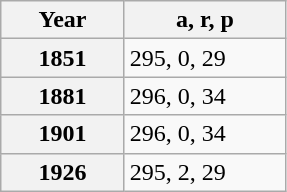<table class="wikitable" style="margin:0 0 0 3em; border:1px solid darkgrey;">
<tr>
<th style="width:75px;">Year</th>
<th style="width:100px;">a, r, p</th>
</tr>
<tr>
<th>1851</th>
<td>295, 0, 29 </td>
</tr>
<tr>
<th>1881</th>
<td>296, 0, 34 </td>
</tr>
<tr>
<th>1901</th>
<td>296, 0, 34 </td>
</tr>
<tr>
<th>1926</th>
<td>295, 2, 29 </td>
</tr>
</table>
